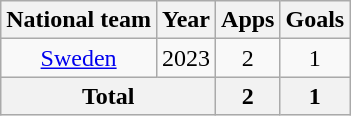<table class="wikitable" style="text-align:center">
<tr>
<th>National team</th>
<th>Year</th>
<th>Apps</th>
<th>Goals</th>
</tr>
<tr>
<td><a href='#'>Sweden</a></td>
<td>2023</td>
<td>2</td>
<td>1</td>
</tr>
<tr>
<th colspan="2">Total</th>
<th>2</th>
<th>1</th>
</tr>
</table>
